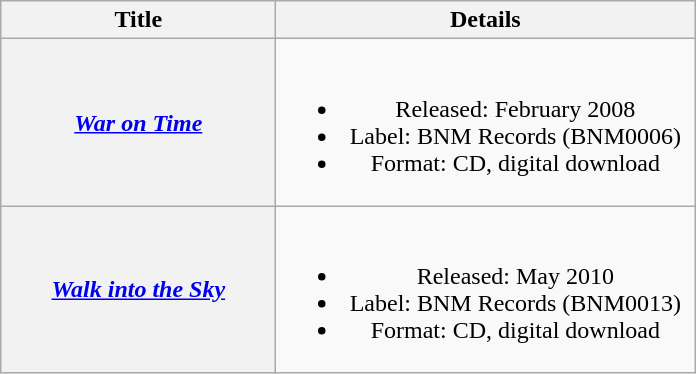<table class="wikitable plainrowheaders" style="text-align:center;" border="1">
<tr>
<th scope="col" style="width:11em;">Title</th>
<th scope="col" style="width:17em;">Details</th>
</tr>
<tr>
<th scope="row"><em><a href='#'>War on Time</a></em></th>
<td><br><ul><li>Released: February 2008</li><li>Label: BNM Records (BNM0006)</li><li>Format: CD, digital download</li></ul></td>
</tr>
<tr>
<th scope="row"><em><a href='#'>Walk into the Sky</a></em></th>
<td><br><ul><li>Released: May 2010</li><li>Label: BNM Records (BNM0013)</li><li>Format: CD, digital download</li></ul></td>
</tr>
</table>
